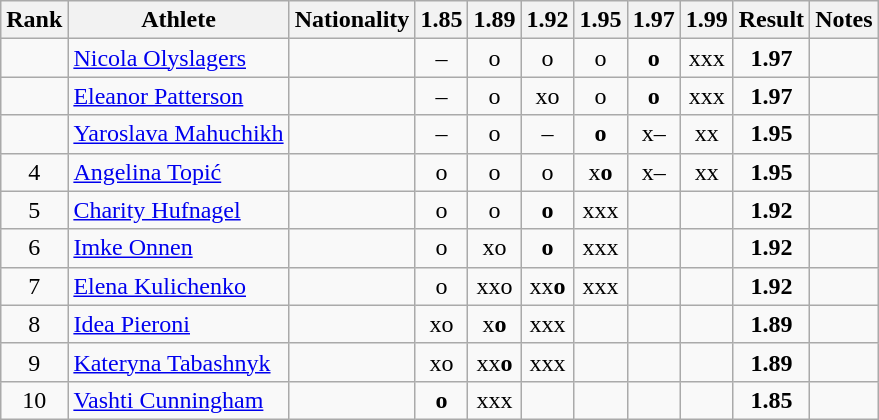<table class="wikitable sortable" style="text-align:center">
<tr>
<th>Rank</th>
<th>Athlete</th>
<th>Nationality</th>
<th>1.85</th>
<th>1.89</th>
<th>1.92</th>
<th>1.95</th>
<th>1.97</th>
<th>1.99</th>
<th>Result</th>
<th>Notes</th>
</tr>
<tr>
<td></td>
<td align=left><a href='#'>Nicola Olyslagers</a></td>
<td align=left></td>
<td>–</td>
<td>o</td>
<td>o</td>
<td>o</td>
<td><strong>o</strong></td>
<td>xxx</td>
<td><strong>1.97</strong></td>
<td></td>
</tr>
<tr>
<td></td>
<td align=left><a href='#'>Eleanor Patterson</a></td>
<td align=left></td>
<td>–</td>
<td>o</td>
<td>xo</td>
<td>o</td>
<td><strong>o</strong></td>
<td>xxx</td>
<td><strong>1.97</strong></td>
<td></td>
</tr>
<tr>
<td></td>
<td align=left><a href='#'>Yaroslava Mahuchikh</a></td>
<td align=left></td>
<td>–</td>
<td>o</td>
<td>–</td>
<td><strong>o</strong></td>
<td>x–</td>
<td>xx</td>
<td><strong>1.95</strong></td>
<td></td>
</tr>
<tr>
<td>4</td>
<td align=left><a href='#'>Angelina Topić</a></td>
<td align=left></td>
<td>o</td>
<td>o</td>
<td>o</td>
<td>x<strong>o</strong></td>
<td>x–</td>
<td>xx</td>
<td><strong>1.95</strong></td>
<td></td>
</tr>
<tr>
<td>5</td>
<td align=left><a href='#'>Charity Hufnagel</a></td>
<td align=left></td>
<td>o</td>
<td>o</td>
<td><strong>o</strong></td>
<td>xxx</td>
<td></td>
<td></td>
<td><strong>1.92</strong></td>
<td></td>
</tr>
<tr>
<td>6</td>
<td align=left><a href='#'>Imke Onnen</a></td>
<td align=left></td>
<td>o</td>
<td>xo</td>
<td><strong>o</strong></td>
<td>xxx</td>
<td></td>
<td></td>
<td><strong>1.92</strong></td>
<td></td>
</tr>
<tr>
<td>7</td>
<td align=left><a href='#'>Elena Kulichenko</a></td>
<td align=left></td>
<td>o</td>
<td>xxo</td>
<td>xx<strong>o</strong></td>
<td>xxx</td>
<td></td>
<td></td>
<td><strong>1.92</strong></td>
<td></td>
</tr>
<tr>
<td>8</td>
<td align=left><a href='#'>Idea Pieroni</a></td>
<td align=left></td>
<td>xo</td>
<td>x<strong>o</strong></td>
<td>xxx</td>
<td></td>
<td></td>
<td></td>
<td><strong>1.89</strong></td>
<td></td>
</tr>
<tr>
<td>9</td>
<td align=left><a href='#'>Kateryna Tabashnyk</a></td>
<td align=left></td>
<td>xo</td>
<td>xx<strong>o</strong></td>
<td>xxx</td>
<td></td>
<td></td>
<td></td>
<td><strong>1.89</strong></td>
<td></td>
</tr>
<tr>
<td>10</td>
<td align=left><a href='#'>Vashti Cunningham</a></td>
<td align=left></td>
<td><strong>o</strong></td>
<td>xxx</td>
<td></td>
<td></td>
<td></td>
<td></td>
<td><strong>1.85</strong></td>
<td></td>
</tr>
</table>
